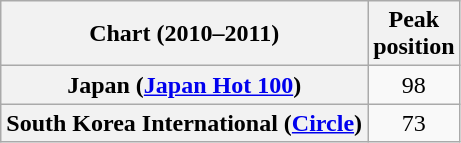<table class="wikitable sortable plainrowheaders" style="text-align:center">
<tr>
<th scope="col">Chart (2010–2011)</th>
<th scope="col">Peak<br>position</th>
</tr>
<tr>
<th scope="row">Japan (<a href='#'>Japan Hot 100</a>)</th>
<td>98</td>
</tr>
<tr>
<th scope="row">South Korea International (<a href='#'>Circle</a>)</th>
<td>73</td>
</tr>
</table>
